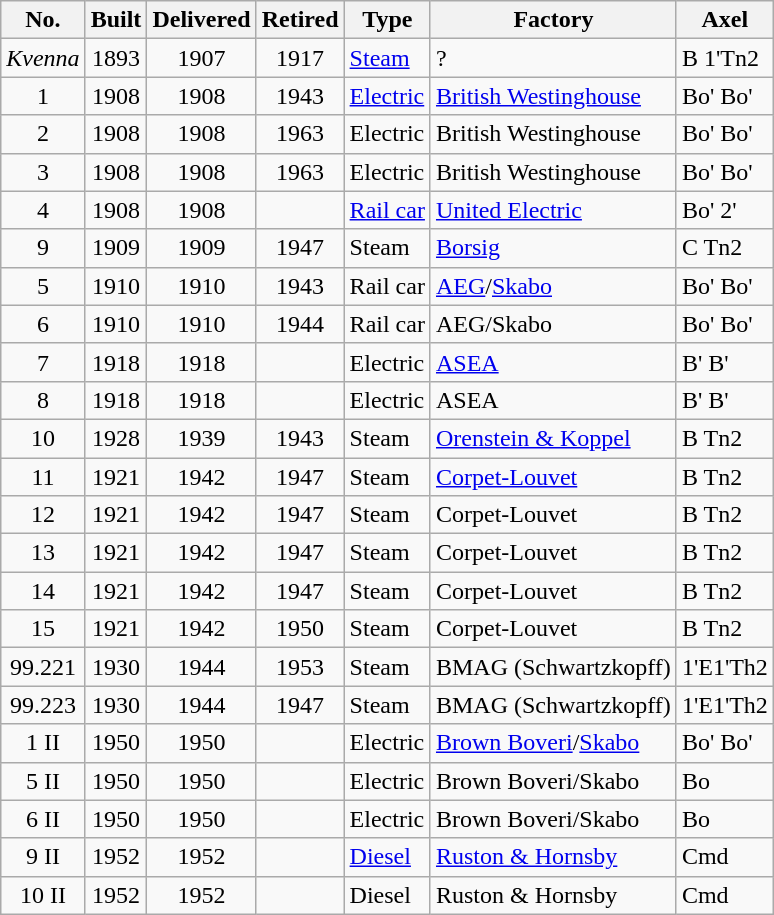<table class="wikitable">
<tr>
<th>No.</th>
<th>Built</th>
<th>Delivered</th>
<th>Retired</th>
<th>Type</th>
<th>Factory</th>
<th>Axel</th>
</tr>
<tr>
<td align="center"><em>Kvenna</em></td>
<td align="center">1893</td>
<td align="center">1907</td>
<td align="center">1917</td>
<td><a href='#'>Steam</a></td>
<td>?</td>
<td>B 1'Tn2</td>
</tr>
<tr>
<td align="center">1</td>
<td align="center">1908</td>
<td align="center">1908</td>
<td align="center">1943</td>
<td><a href='#'>Electric</a></td>
<td><a href='#'>British Westinghouse</a></td>
<td>Bo' Bo'</td>
</tr>
<tr>
<td align="center">2</td>
<td align="center">1908</td>
<td align="center">1908</td>
<td align="center">1963</td>
<td>Electric</td>
<td>British Westinghouse</td>
<td>Bo' Bo'</td>
</tr>
<tr>
<td align="center">3</td>
<td align="center">1908</td>
<td align="center">1908</td>
<td align="center">1963</td>
<td>Electric</td>
<td>British Westinghouse</td>
<td>Bo' Bo'</td>
</tr>
<tr>
<td align="center">4</td>
<td align="center">1908</td>
<td align="center">1908</td>
<td align="center"></td>
<td><a href='#'>Rail car</a></td>
<td><a href='#'>United Electric</a></td>
<td>Bo' 2'</td>
</tr>
<tr>
<td align="center">9</td>
<td align="center">1909</td>
<td align="center">1909</td>
<td align="center">1947</td>
<td>Steam</td>
<td><a href='#'>Borsig</a></td>
<td>C Tn2</td>
</tr>
<tr>
<td align="center">5</td>
<td align="center">1910</td>
<td align="center">1910</td>
<td align="center">1943</td>
<td>Rail car</td>
<td><a href='#'>AEG</a>/<a href='#'>Skabo</a></td>
<td>Bo' Bo'</td>
</tr>
<tr>
<td align="center">6</td>
<td align="center">1910</td>
<td align="center">1910</td>
<td align="center">1944</td>
<td>Rail car</td>
<td>AEG/Skabo</td>
<td>Bo' Bo'</td>
</tr>
<tr>
<td align="center">7</td>
<td align="center">1918</td>
<td align="center">1918</td>
<td align="center"></td>
<td>Electric</td>
<td><a href='#'>ASEA</a></td>
<td>B' B'</td>
</tr>
<tr>
<td align="center">8</td>
<td align="center">1918</td>
<td align="center">1918</td>
<td align="center"></td>
<td>Electric</td>
<td>ASEA</td>
<td>B' B'</td>
</tr>
<tr>
<td align="center">10</td>
<td align="center">1928</td>
<td align="center">1939</td>
<td align="center">1943</td>
<td>Steam</td>
<td><a href='#'>Orenstein & Koppel</a></td>
<td>B Tn2</td>
</tr>
<tr>
<td align="center">11</td>
<td align="center">1921</td>
<td align="center">1942</td>
<td align="center">1947</td>
<td>Steam</td>
<td><a href='#'>Corpet-Louvet</a></td>
<td>B Tn2</td>
</tr>
<tr>
<td align="center">12</td>
<td align="center">1921</td>
<td align="center">1942</td>
<td align="center">1947</td>
<td>Steam</td>
<td>Corpet-Louvet</td>
<td>B Tn2</td>
</tr>
<tr>
<td align="center">13</td>
<td align="center">1921</td>
<td align="center">1942</td>
<td align="center">1947</td>
<td>Steam</td>
<td>Corpet-Louvet</td>
<td>B Tn2</td>
</tr>
<tr>
<td align="center">14</td>
<td align="center">1921</td>
<td align="center">1942</td>
<td align="center">1947</td>
<td>Steam</td>
<td>Corpet-Louvet</td>
<td>B Tn2</td>
</tr>
<tr>
<td align="center">15</td>
<td align="center">1921</td>
<td align="center">1942</td>
<td align="center">1950</td>
<td>Steam</td>
<td>Corpet-Louvet</td>
<td>B Tn2</td>
</tr>
<tr>
<td align="center">99.221</td>
<td align="center">1930</td>
<td align="center">1944</td>
<td align="center">1953</td>
<td>Steam</td>
<td>BMAG (Schwartzkopff)</td>
<td>1'E1'Th2</td>
</tr>
<tr>
<td align="center">99.223</td>
<td align="center">1930</td>
<td align="center">1944</td>
<td align="center">1947</td>
<td>Steam</td>
<td>BMAG (Schwartzkopff)</td>
<td>1'E1'Th2</td>
</tr>
<tr>
<td align="center">1 II</td>
<td align="center">1950</td>
<td align="center">1950</td>
<td align="center"></td>
<td>Electric</td>
<td><a href='#'>Brown Boveri</a>/<a href='#'>Skabo</a></td>
<td>Bo' Bo'</td>
</tr>
<tr>
<td align="center">5 II</td>
<td align="center">1950</td>
<td align="center">1950</td>
<td align="center"></td>
<td>Electric</td>
<td>Brown Boveri/Skabo</td>
<td>Bo</td>
</tr>
<tr>
<td align="center">6 II</td>
<td align="center">1950</td>
<td align="center">1950</td>
<td align="center"></td>
<td>Electric</td>
<td>Brown Boveri/Skabo</td>
<td>Bo</td>
</tr>
<tr>
<td align="center">9 II</td>
<td align="center">1952</td>
<td align="center">1952</td>
<td align="center"></td>
<td><a href='#'>Diesel</a></td>
<td><a href='#'>Ruston & Hornsby</a></td>
<td>Cmd</td>
</tr>
<tr>
<td align="center">10 II</td>
<td align="center">1952</td>
<td align="center">1952</td>
<td align="center"></td>
<td>Diesel</td>
<td>Ruston & Hornsby</td>
<td>Cmd</td>
</tr>
</table>
